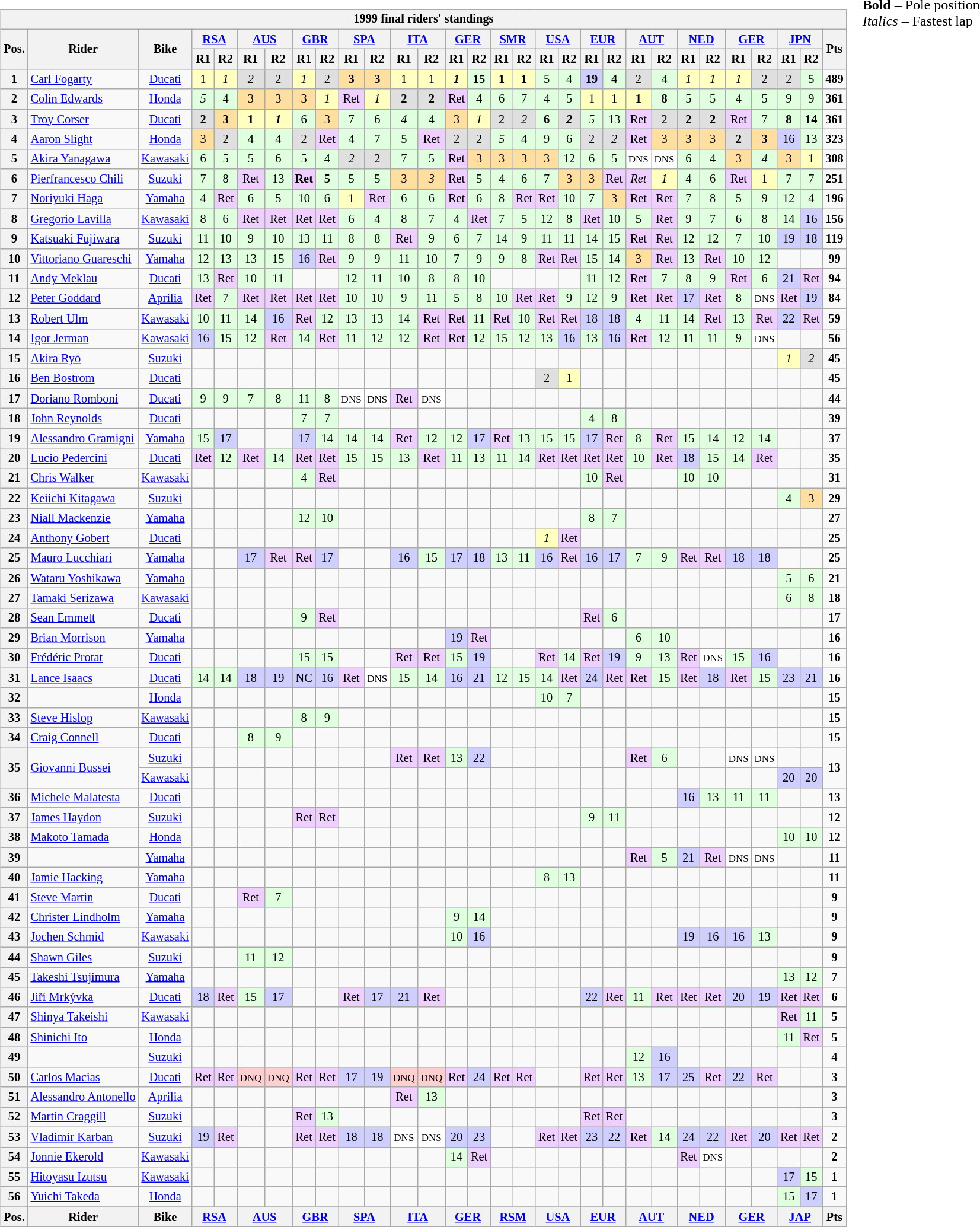<table>
<tr>
<td><br><table class="wikitable" style="font-size: 85%; text-align: center">
<tr>
<th colspan=34>1999 final riders' standings</th>
</tr>
<tr valign="top">
<th valign="middle" rowspan=2>Pos.</th>
<th valign="middle" rowspan=2>Rider</th>
<th valign="middle" rowspan=2>Bike</th>
<th colspan=2><a href='#'>RSA</a><br></th>
<th colspan=2><a href='#'>AUS</a><br></th>
<th colspan=2><a href='#'>GBR</a><br></th>
<th colspan=2><a href='#'>SPA</a><br></th>
<th colspan=2><a href='#'>ITA</a><br></th>
<th colspan=2><a href='#'>GER</a><br></th>
<th colspan=2><a href='#'>SMR</a><br></th>
<th colspan=2><a href='#'>USA</a><br></th>
<th colspan=2><a href='#'>EUR</a><br></th>
<th colspan=2><a href='#'>AUT</a><br></th>
<th colspan=2><a href='#'>NED</a><br></th>
<th colspan=2><a href='#'>GER</a><br></th>
<th colspan=2><a href='#'>JPN</a><br></th>
<th valign="middle" rowspan=2>Pts</th>
</tr>
<tr>
<th>R1</th>
<th>R2</th>
<th>R1</th>
<th>R2</th>
<th>R1</th>
<th>R2</th>
<th>R1</th>
<th>R2</th>
<th>R1</th>
<th>R2</th>
<th>R1</th>
<th>R2</th>
<th>R1</th>
<th>R2</th>
<th>R1</th>
<th>R2</th>
<th>R1</th>
<th>R2</th>
<th>R1</th>
<th>R2</th>
<th>R1</th>
<th>R2</th>
<th>R1</th>
<th>R2</th>
<th>R1</th>
<th>R2</th>
</tr>
<tr>
<th>1</th>
<td align="left"> <a href='#'>Carl Fogarty</a></td>
<td><a href='#'>Ducati</a></td>
<td style="background:#ffffbf;">1</td>
<td style="background:#ffffbf;"><em>1</em></td>
<td style="background:#dfdfdf;"><em>2</em></td>
<td style="background:#dfdfdf;">2</td>
<td style="background:#ffffbf;"><em>1</em></td>
<td style="background:#dfdfdf;">2</td>
<td style="background:#ffdf9f;"><strong>3</strong></td>
<td style="background:#ffdf9f;"><strong>3</strong></td>
<td style="background:#ffffbf;">1</td>
<td style="background:#ffffbf;">1</td>
<td style="background:#ffffbf;"><strong><em>1</em></strong></td>
<td style="background:#dfffdf;"><strong>15</strong></td>
<td style="background:#ffffbf;"><strong>1</strong></td>
<td style="background:#ffffbf;"><strong>1</strong></td>
<td style="background:#dfffdf;">5</td>
<td style="background:#dfffdf;">4</td>
<td style="background:#cfcfff;"><strong>19</strong></td>
<td style="background:#dfffdf;"><strong>4</strong></td>
<td style="background:#dfdfdf;">2</td>
<td style="background:#dfffdf;">4</td>
<td style="background:#ffffbf;"><em>1</em></td>
<td style="background:#ffffbf;"><em>1</em></td>
<td style="background:#ffffbf;"><em>1</em></td>
<td style="background:#dfdfdf;">2</td>
<td style="background:#dfdfdf;">2</td>
<td style="background:#dfffdf;">5</td>
<td><strong>489</strong></td>
</tr>
<tr>
<th>2</th>
<td align="left"> <a href='#'>Colin Edwards</a></td>
<td><a href='#'>Honda</a></td>
<td style="background:#dfffdf;"><em>5</em></td>
<td style="background:#dfffdf;">4</td>
<td style="background:#ffdf9f;">3</td>
<td style="background:#ffdf9f;">3</td>
<td style="background:#ffdf9f;">3</td>
<td style="background:#ffffbf;"><em>1</em></td>
<td style="background:#efcfff;">Ret</td>
<td style="background:#ffffbf;"><em>1</em></td>
<td style="background:#dfdfdf;"><strong>2</strong></td>
<td style="background:#dfdfdf;"><strong>2</strong></td>
<td style="background:#efcfff;">Ret</td>
<td style="background:#dfffdf;">4</td>
<td style="background:#dfffdf;">6</td>
<td style="background:#dfffdf;">7</td>
<td style="background:#dfffdf;">4</td>
<td style="background:#dfffdf;">5</td>
<td style="background:#ffffbf;">1</td>
<td style="background:#ffffbf;">1</td>
<td style="background:#ffffbf;"><strong>1</strong></td>
<td style="background:#dfffdf;"><strong>8</strong></td>
<td style="background:#dfffdf;">5</td>
<td style="background:#dfffdf;">5</td>
<td style="background:#dfffdf;">4</td>
<td style="background:#dfffdf;">5</td>
<td style="background:#dfffdf;">9</td>
<td style="background:#dfffdf;">9</td>
<td><strong>361</strong></td>
</tr>
<tr>
<th>3</th>
<td align="left"> <a href='#'>Troy Corser</a></td>
<td><a href='#'>Ducati</a></td>
<td style="background:#dfdfdf;"><strong>2</strong></td>
<td style="background:#ffdf9f;"><strong>3</strong></td>
<td style="background:#ffffbf;"><strong>1</strong></td>
<td style="background:#ffffbf;"><strong><em>1</em></strong></td>
<td style="background:#dfffdf;">6</td>
<td style="background:#ffdf9f;">3</td>
<td style="background:#dfffdf;">7</td>
<td style="background:#dfffdf;">6</td>
<td style="background:#dfffdf;"><em>4</em></td>
<td style="background:#dfffdf;">4</td>
<td style="background:#ffdf9f;">3</td>
<td style="background:#ffffbf;"><em>1</em></td>
<td style="background:#dfdfdf;">2</td>
<td style="background:#dfdfdf;"><em>2</em></td>
<td style="background:#dfffdf;"><strong>6</strong></td>
<td style="background:#dfdfdf;"><strong><em>2</em></strong></td>
<td style="background:#dfffdf;"><em>5</em></td>
<td style="background:#dfffdf;">13</td>
<td style="background:#efcfff;">Ret</td>
<td style="background:#dfdfdf;">2</td>
<td style="background:#dfdfdf;"><strong>2</strong></td>
<td style="background:#dfdfdf;"><strong>2</strong></td>
<td style="background:#efcfff;">Ret</td>
<td style="background:#dfffdf;">7</td>
<td style="background:#dfffdf;"><strong>8</strong></td>
<td style="background:#dfffdf;"><strong>14</strong></td>
<td><strong>361</strong></td>
</tr>
<tr>
<th>4</th>
<td align="left"> <a href='#'>Aaron Slight</a></td>
<td><a href='#'>Honda</a></td>
<td style="background:#ffdf9f;">3</td>
<td style="background:#dfdfdf;">2</td>
<td style="background:#dfffdf;">4</td>
<td style="background:#dfffdf;">4</td>
<td style="background:#dfdfdf;">2</td>
<td style="background:#efcfff;">Ret</td>
<td style="background:#dfffdf;">4</td>
<td style="background:#dfffdf;">7</td>
<td style="background:#dfffdf;">5</td>
<td style="background:#efcfff;">Ret</td>
<td style="background:#dfdfdf;">2</td>
<td style="background:#dfdfdf;">2</td>
<td style="background:#dfffdf;"><em>5</em></td>
<td style="background:#dfffdf;">4</td>
<td style="background:#dfffdf;">9</td>
<td style="background:#dfffdf;">6</td>
<td style="background:#dfdfdf;">2</td>
<td style="background:#dfdfdf;"><em>2</em></td>
<td style="background:#efcfff;">Ret</td>
<td style="background:#ffdf9f;">3</td>
<td style="background:#ffdf9f;">3</td>
<td style="background:#ffdf9f;">3</td>
<td style="background:#dfdfdf;"><strong>2</strong></td>
<td style="background:#ffdf9f;"><strong>3</strong></td>
<td style="background:#cfcfff;">16</td>
<td style="background:#dfffdf;">13</td>
<td><strong>323</strong></td>
</tr>
<tr>
<th>5</th>
<td align="left"> <a href='#'>Akira Yanagawa</a></td>
<td><a href='#'>Kawasaki</a></td>
<td style="background:#dfffdf;">6</td>
<td style="background:#dfffdf;">5</td>
<td style="background:#dfffdf;">5</td>
<td style="background:#dfffdf;">6</td>
<td style="background:#dfffdf;">5</td>
<td style="background:#dfffdf;">4</td>
<td style="background:#dfdfdf;"><em>2</em></td>
<td style="background:#dfdfdf;">2</td>
<td style="background:#dfffdf;">7</td>
<td style="background:#dfffdf;">5</td>
<td style="background:#efcfff;">Ret</td>
<td style="background:#ffdf9f;">3</td>
<td style="background:#ffdf9f;">3</td>
<td style="background:#ffdf9f;">3</td>
<td style="background:#ffdf9f;">3</td>
<td style="background:#dfffdf;">12</td>
<td style="background:#dfffdf;">6</td>
<td style="background:#dfffdf;">5</td>
<td style="background:#ffffff;"><small>DNS</small></td>
<td style="background:#ffffff;"><small>DNS</small></td>
<td style="background:#dfffdf;">6</td>
<td style="background:#dfffdf;">4</td>
<td style="background:#ffdf9f;">3</td>
<td style="background:#dfffdf;"><em>4</em></td>
<td style="background:#ffdf9f;">3</td>
<td style="background:#ffffbf;">1</td>
<td><strong>308</strong></td>
</tr>
<tr>
<th>6</th>
<td align="left"> <a href='#'>Pierfrancesco Chili</a></td>
<td><a href='#'>Suzuki</a></td>
<td style="background:#dfffdf;">7</td>
<td style="background:#dfffdf;">8</td>
<td style="background:#efcfff;">Ret</td>
<td style="background:#dfffdf;">13</td>
<td style="background:#efcfff;"><strong>Ret</strong></td>
<td style="background:#dfffdf;"><strong>5</strong></td>
<td style="background:#dfffdf;">5</td>
<td style="background:#dfffdf;">5</td>
<td style="background:#ffdf9f;">3</td>
<td style="background:#ffdf9f;"><em>3</em></td>
<td style="background:#efcfff;">Ret</td>
<td style="background:#dfffdf;">5</td>
<td style="background:#dfffdf;">4</td>
<td style="background:#dfffdf;">6</td>
<td style="background:#dfffdf;">7</td>
<td style="background:#ffdf9f;">3</td>
<td style="background:#ffdf9f;">3</td>
<td style="background:#efcfff;">Ret</td>
<td style="background:#efcfff;"><em>Ret</em></td>
<td style="background:#ffffbf;"><em>1</em></td>
<td style="background:#dfffdf;">4</td>
<td style="background:#dfffdf;">6</td>
<td style="background:#efcfff;">Ret</td>
<td style="background:#ffffbf;">1</td>
<td style="background:#dfffdf;">7</td>
<td style="background:#dfffdf;">7</td>
<td><strong>251</strong></td>
</tr>
<tr>
<th>7</th>
<td align="left"> <a href='#'>Noriyuki Haga</a></td>
<td><a href='#'>Yamaha</a></td>
<td style="background:#dfffdf;">4</td>
<td style="background:#efcfff;">Ret</td>
<td style="background:#dfffdf;">6</td>
<td style="background:#dfffdf;">5</td>
<td style="background:#dfffdf;">10</td>
<td style="background:#dfffdf;">6</td>
<td style="background:#ffffbf;">1</td>
<td style="background:#efcfff;">Ret</td>
<td style="background:#dfffdf;">6</td>
<td style="background:#dfffdf;">6</td>
<td style="background:#efcfff;">Ret</td>
<td style="background:#dfffdf;">6</td>
<td style="background:#dfffdf;">8</td>
<td style="background:#efcfff;">Ret</td>
<td style="background:#efcfff;">Ret</td>
<td style="background:#dfffdf;">10</td>
<td style="background:#dfffdf;">7</td>
<td style="background:#ffdf9f;">3</td>
<td style="background:#efcfff;">Ret</td>
<td style="background:#efcfff;">Ret</td>
<td style="background:#dfffdf;">7</td>
<td style="background:#dfffdf;">8</td>
<td style="background:#dfffdf;">5</td>
<td style="background:#dfffdf;">9</td>
<td style="background:#dfffdf;">12</td>
<td style="background:#dfffdf;">4</td>
<td><strong>196</strong></td>
</tr>
<tr>
<th>8</th>
<td align="left"> <a href='#'>Gregorio Lavilla</a></td>
<td><a href='#'>Kawasaki</a></td>
<td style="background:#dfffdf;">8</td>
<td style="background:#dfffdf;">6</td>
<td style="background:#efcfff;">Ret</td>
<td style="background:#efcfff;">Ret</td>
<td style="background:#efcfff;">Ret</td>
<td style="background:#efcfff;">Ret</td>
<td style="background:#dfffdf;">6</td>
<td style="background:#dfffdf;">4</td>
<td style="background:#dfffdf;">8</td>
<td style="background:#dfffdf;">7</td>
<td style="background:#dfffdf;">4</td>
<td style="background:#efcfff;">Ret</td>
<td style="background:#dfffdf;">7</td>
<td style="background:#dfffdf;">5</td>
<td style="background:#dfffdf;">12</td>
<td style="background:#dfffdf;">8</td>
<td style="background:#efcfff;">Ret</td>
<td style="background:#dfffdf;">10</td>
<td style="background:#dfffdf;">5</td>
<td style="background:#efcfff;">Ret</td>
<td style="background:#dfffdf;">9</td>
<td style="background:#dfffdf;">7</td>
<td style="background:#dfffdf;">6</td>
<td style="background:#dfffdf;">8</td>
<td style="background:#dfffdf;">14</td>
<td style="background:#cfcfff;">16</td>
<td><strong>156</strong></td>
</tr>
<tr>
<th>9</th>
<td align="left"> <a href='#'>Katsuaki Fujiwara</a></td>
<td><a href='#'>Suzuki</a></td>
<td style="background:#dfffdf;">11</td>
<td style="background:#dfffdf;">10</td>
<td style="background:#dfffdf;">9</td>
<td style="background:#dfffdf;">10</td>
<td style="background:#dfffdf;">13</td>
<td style="background:#dfffdf;">11</td>
<td style="background:#dfffdf;">8</td>
<td style="background:#dfffdf;">8</td>
<td style="background:#efcfff;">Ret</td>
<td style="background:#dfffdf;">9</td>
<td style="background:#dfffdf;">6</td>
<td style="background:#dfffdf;">7</td>
<td style="background:#dfffdf;">14</td>
<td style="background:#dfffdf;">9</td>
<td style="background:#dfffdf;">11</td>
<td style="background:#dfffdf;">11</td>
<td style="background:#dfffdf;">14</td>
<td style="background:#dfffdf;">15</td>
<td style="background:#efcfff;">Ret</td>
<td style="background:#efcfff;">Ret</td>
<td style="background:#dfffdf;">12</td>
<td style="background:#dfffdf;">12</td>
<td style="background:#dfffdf;">7</td>
<td style="background:#dfffdf;">10</td>
<td style="background:#cfcfff;">19</td>
<td style="background:#cfcfff;">18</td>
<td><strong>119</strong></td>
</tr>
<tr>
<th>10</th>
<td align="left"> <a href='#'>Vittoriano Guareschi</a></td>
<td><a href='#'>Yamaha</a></td>
<td style="background:#dfffdf;">12</td>
<td style="background:#dfffdf;">13</td>
<td style="background:#dfffdf;">13</td>
<td style="background:#dfffdf;">15</td>
<td style="background:#cfcfff;">16</td>
<td style="background:#efcfff;">Ret</td>
<td style="background:#dfffdf;">9</td>
<td style="background:#dfffdf;">9</td>
<td style="background:#dfffdf;">11</td>
<td style="background:#dfffdf;">10</td>
<td style="background:#dfffdf;">7</td>
<td style="background:#dfffdf;">9</td>
<td style="background:#dfffdf;">9</td>
<td style="background:#dfffdf;">8</td>
<td style="background:#efcfff;">Ret</td>
<td style="background:#efcfff;">Ret</td>
<td style="background:#dfffdf;">15</td>
<td style="background:#dfffdf;">14</td>
<td style="background:#ffdf9f;">3</td>
<td style="background:#efcfff;">Ret</td>
<td style="background:#dfffdf;">13</td>
<td style="background:#efcfff;">Ret</td>
<td style="background:#dfffdf;">10</td>
<td style="background:#dfffdf;">12</td>
<td></td>
<td></td>
<td><strong>99</strong></td>
</tr>
<tr>
<th>11</th>
<td align="left"> <a href='#'>Andy Meklau</a></td>
<td><a href='#'>Ducati</a></td>
<td style="background:#dfffdf;">13</td>
<td style="background:#efcfff;">Ret</td>
<td style="background:#dfffdf;">10</td>
<td style="background:#dfffdf;">11</td>
<td></td>
<td></td>
<td style="background:#dfffdf;">12</td>
<td style="background:#dfffdf;">11</td>
<td style="background:#dfffdf;">10</td>
<td style="background:#dfffdf;">8</td>
<td style="background:#dfffdf;">8</td>
<td style="background:#dfffdf;">10</td>
<td></td>
<td></td>
<td></td>
<td></td>
<td style="background:#dfffdf;">11</td>
<td style="background:#dfffdf;">12</td>
<td style="background:#efcfff;">Ret</td>
<td style="background:#dfffdf;">7</td>
<td style="background:#dfffdf;">8</td>
<td style="background:#dfffdf;">9</td>
<td style="background:#efcfff;">Ret</td>
<td style="background:#dfffdf;">6</td>
<td style="background:#cfcfff;">21</td>
<td style="background:#efcfff;">Ret</td>
<td><strong>94</strong></td>
</tr>
<tr>
<th>12</th>
<td align="left"> <a href='#'>Peter Goddard</a></td>
<td><a href='#'>Aprilia</a></td>
<td style="background:#efcfff;">Ret</td>
<td style="background:#dfffdf;">7</td>
<td style="background:#efcfff;">Ret</td>
<td style="background:#efcfff;">Ret</td>
<td style="background:#efcfff;">Ret</td>
<td style="background:#efcfff;">Ret</td>
<td style="background:#dfffdf;">10</td>
<td style="background:#dfffdf;">10</td>
<td style="background:#dfffdf;">9</td>
<td style="background:#dfffdf;">11</td>
<td style="background:#dfffdf;">5</td>
<td style="background:#dfffdf;">8</td>
<td style="background:#dfffdf;">10</td>
<td style="background:#efcfff;">Ret</td>
<td style="background:#efcfff;">Ret</td>
<td style="background:#dfffdf;">9</td>
<td style="background:#dfffdf;">12</td>
<td style="background:#dfffdf;">9</td>
<td style="background:#efcfff;">Ret</td>
<td style="background:#efcfff;">Ret</td>
<td style="background:#cfcfff;">17</td>
<td style="background:#efcfff;">Ret</td>
<td style="background:#dfffdf;">8</td>
<td style="background:#ffffff;"><small>DNS</small></td>
<td style="background:#efcfff;">Ret</td>
<td style="background:#cfcfff;">19</td>
<td><strong>84</strong></td>
</tr>
<tr>
<th>13</th>
<td align="left"> <a href='#'>Robert Ulm</a></td>
<td><a href='#'>Kawasaki</a></td>
<td style="background:#dfffdf;">10</td>
<td style="background:#dfffdf;">11</td>
<td style="background:#dfffdf;">14</td>
<td style="background:#cfcfff;">16</td>
<td style="background:#efcfff;">Ret</td>
<td style="background:#dfffdf;">12</td>
<td style="background:#dfffdf;">13</td>
<td style="background:#dfffdf;">13</td>
<td style="background:#dfffdf;">14</td>
<td style="background:#efcfff;">Ret</td>
<td style="background:#efcfff;">Ret</td>
<td style="background:#dfffdf;">11</td>
<td style="background:#efcfff;">Ret</td>
<td style="background:#dfffdf;">10</td>
<td style="background:#efcfff;">Ret</td>
<td style="background:#efcfff;">Ret</td>
<td style="background:#cfcfff;">18</td>
<td style="background:#cfcfff;">18</td>
<td style="background:#dfffdf;">4</td>
<td style="background:#dfffdf;">11</td>
<td style="background:#dfffdf;">14</td>
<td style="background:#efcfff;">Ret</td>
<td style="background:#dfffdf;">13</td>
<td style="background:#efcfff;">Ret</td>
<td style="background:#cfcfff;">22</td>
<td style="background:#efcfff;">Ret</td>
<td><strong>59</strong></td>
</tr>
<tr>
<th>14</th>
<td align="left"> <a href='#'>Igor Jerman</a></td>
<td><a href='#'>Kawasaki</a></td>
<td style="background:#cfcfff;">16</td>
<td style="background:#dfffdf;">15</td>
<td style="background:#dfffdf;">12</td>
<td style="background:#efcfff;">Ret</td>
<td style="background:#dfffdf;">14</td>
<td style="background:#efcfff;">Ret</td>
<td style="background:#dfffdf;">11</td>
<td style="background:#dfffdf;">12</td>
<td style="background:#dfffdf;">12</td>
<td style="background:#efcfff;">Ret</td>
<td style="background:#efcfff;">Ret</td>
<td style="background:#dfffdf;">12</td>
<td style="background:#dfffdf;">15</td>
<td style="background:#dfffdf;">12</td>
<td style="background:#dfffdf;">13</td>
<td style="background:#cfcfff;">16</td>
<td style="background:#dfffdf;">13</td>
<td style="background:#cfcfff;">16</td>
<td style="background:#efcfff;">Ret</td>
<td style="background:#dfffdf;">12</td>
<td style="background:#dfffdf;">11</td>
<td style="background:#dfffdf;">11</td>
<td style="background:#dfffdf;">9</td>
<td style="background:#ffffff;"><small>DNS</small></td>
<td></td>
<td></td>
<td><strong>56</strong></td>
</tr>
<tr>
<th>15</th>
<td align="left"> <a href='#'>Akira Ryō</a></td>
<td><a href='#'>Suzuki</a></td>
<td></td>
<td></td>
<td></td>
<td></td>
<td></td>
<td></td>
<td></td>
<td></td>
<td></td>
<td></td>
<td></td>
<td></td>
<td></td>
<td></td>
<td></td>
<td></td>
<td></td>
<td></td>
<td></td>
<td></td>
<td></td>
<td></td>
<td></td>
<td></td>
<td style="background:#ffffbf;"><em>1</em></td>
<td style="background:#dfdfdf;"><em>2</em></td>
<td><strong>45</strong></td>
</tr>
<tr>
<th>16</th>
<td align="left"> <a href='#'>Ben Bostrom</a></td>
<td><a href='#'>Ducati</a></td>
<td></td>
<td></td>
<td></td>
<td></td>
<td></td>
<td></td>
<td></td>
<td></td>
<td></td>
<td></td>
<td></td>
<td></td>
<td></td>
<td></td>
<td style="background:#dfdfdf;">2</td>
<td style="background:#ffffbf;">1</td>
<td></td>
<td></td>
<td></td>
<td></td>
<td></td>
<td></td>
<td></td>
<td></td>
<td></td>
<td></td>
<td><strong>45</strong></td>
</tr>
<tr>
<th>17</th>
<td align="left"> <a href='#'>Doriano Romboni</a></td>
<td><a href='#'>Ducati</a></td>
<td style="background:#dfffdf;">9</td>
<td style="background:#dfffdf;">9</td>
<td style="background:#dfffdf;">7</td>
<td style="background:#dfffdf;">8</td>
<td style="background:#dfffdf;">11</td>
<td style="background:#dfffdf;">8</td>
<td style="background:#ffffff;"><small>DNS</small></td>
<td style="background:#ffffff;"><small>DNS</small></td>
<td style="background:#efcfff;">Ret</td>
<td style="background:#ffffff;"><small>DNS</small></td>
<td></td>
<td></td>
<td></td>
<td></td>
<td></td>
<td></td>
<td></td>
<td></td>
<td></td>
<td></td>
<td></td>
<td></td>
<td></td>
<td></td>
<td></td>
<td></td>
<td><strong>44</strong></td>
</tr>
<tr>
<th>18</th>
<td align="left"> <a href='#'>John Reynolds</a></td>
<td><a href='#'>Ducati</a></td>
<td></td>
<td></td>
<td></td>
<td></td>
<td style="background:#dfffdf;">7</td>
<td style="background:#dfffdf;">7</td>
<td></td>
<td></td>
<td></td>
<td></td>
<td></td>
<td></td>
<td></td>
<td></td>
<td></td>
<td></td>
<td style="background:#dfffdf;">4</td>
<td style="background:#dfffdf;">8</td>
<td></td>
<td></td>
<td></td>
<td></td>
<td></td>
<td></td>
<td></td>
<td></td>
<td><strong>39</strong></td>
</tr>
<tr>
<th>19</th>
<td align="left"> <a href='#'>Alessandro Gramigni</a></td>
<td><a href='#'>Yamaha</a></td>
<td style="background:#dfffdf;">15</td>
<td style="background:#cfcfff;">17</td>
<td></td>
<td></td>
<td style="background:#cfcfff;">17</td>
<td style="background:#dfffdf;">14</td>
<td style="background:#dfffdf;">14</td>
<td style="background:#dfffdf;">14</td>
<td style="background:#efcfff;">Ret</td>
<td style="background:#dfffdf;">12</td>
<td style="background:#dfffdf;">12</td>
<td style="background:#cfcfff;">17</td>
<td style="background:#efcfff;">Ret</td>
<td style="background:#dfffdf;">13</td>
<td style="background:#dfffdf;">15</td>
<td style="background:#dfffdf;">15</td>
<td style="background:#cfcfff;">17</td>
<td style="background:#efcfff;">Ret</td>
<td style="background:#dfffdf;">8</td>
<td style="background:#efcfff;">Ret</td>
<td style="background:#dfffdf;">15</td>
<td style="background:#dfffdf;">14</td>
<td style="background:#dfffdf;">12</td>
<td style="background:#dfffdf;">14</td>
<td></td>
<td></td>
<td><strong>37</strong></td>
</tr>
<tr>
<th>20</th>
<td align="left"> <a href='#'>Lucio Pedercini</a></td>
<td><a href='#'>Ducati</a></td>
<td style="background:#efcfff;">Ret</td>
<td style="background:#dfffdf;">12</td>
<td style="background:#efcfff;">Ret</td>
<td style="background:#dfffdf;">14</td>
<td style="background:#efcfff;">Ret</td>
<td style="background:#efcfff;">Ret</td>
<td style="background:#dfffdf;">15</td>
<td style="background:#dfffdf;">15</td>
<td style="background:#dfffdf;">13</td>
<td style="background:#efcfff;">Ret</td>
<td style="background:#dfffdf;">11</td>
<td style="background:#dfffdf;">13</td>
<td style="background:#dfffdf;">11</td>
<td style="background:#dfffdf;">14</td>
<td style="background:#efcfff;">Ret</td>
<td style="background:#efcfff;">Ret</td>
<td style="background:#efcfff;">Ret</td>
<td style="background:#efcfff;">Ret</td>
<td style="background:#dfffdf;">10</td>
<td style="background:#efcfff;">Ret</td>
<td style="background:#cfcfff;">18</td>
<td style="background:#dfffdf;">15</td>
<td style="background:#dfffdf;">14</td>
<td style="background:#efcfff;">Ret</td>
<td></td>
<td></td>
<td><strong>35</strong></td>
</tr>
<tr>
<th>21</th>
<td align="left"> <a href='#'>Chris Walker</a></td>
<td><a href='#'>Kawasaki</a></td>
<td></td>
<td></td>
<td></td>
<td></td>
<td style="background:#dfffdf;">4</td>
<td style="background:#efcfff;">Ret</td>
<td></td>
<td></td>
<td></td>
<td></td>
<td></td>
<td></td>
<td></td>
<td></td>
<td></td>
<td></td>
<td style="background:#dfffdf;">10</td>
<td style="background:#efcfff;">Ret</td>
<td></td>
<td></td>
<td style="background:#dfffdf;">10</td>
<td style="background:#dfffdf;">10</td>
<td></td>
<td></td>
<td></td>
<td></td>
<td><strong>31</strong></td>
</tr>
<tr>
<th>22</th>
<td align="left"> <a href='#'>Keiichi Kitagawa</a></td>
<td><a href='#'>Suzuki</a></td>
<td></td>
<td></td>
<td></td>
<td></td>
<td></td>
<td></td>
<td></td>
<td></td>
<td></td>
<td></td>
<td></td>
<td></td>
<td></td>
<td></td>
<td></td>
<td></td>
<td></td>
<td></td>
<td></td>
<td></td>
<td></td>
<td></td>
<td></td>
<td></td>
<td style="background:#dfffdf;">4</td>
<td style="background:#ffdf9f;">3</td>
<td><strong>29</strong></td>
</tr>
<tr>
<th>23</th>
<td align="left"> <a href='#'>Niall Mackenzie</a></td>
<td><a href='#'>Yamaha</a></td>
<td></td>
<td></td>
<td></td>
<td></td>
<td style="background:#dfffdf;">12</td>
<td style="background:#dfffdf;">10</td>
<td></td>
<td></td>
<td></td>
<td></td>
<td></td>
<td></td>
<td></td>
<td></td>
<td></td>
<td></td>
<td style="background:#dfffdf;">8</td>
<td style="background:#dfffdf;">7</td>
<td></td>
<td></td>
<td></td>
<td></td>
<td></td>
<td></td>
<td></td>
<td></td>
<td><strong>27</strong></td>
</tr>
<tr>
<th>24</th>
<td align="left"> <a href='#'>Anthony Gobert</a></td>
<td><a href='#'>Ducati</a></td>
<td></td>
<td></td>
<td></td>
<td></td>
<td></td>
<td></td>
<td></td>
<td></td>
<td></td>
<td></td>
<td></td>
<td></td>
<td></td>
<td></td>
<td style="background:#ffffbf;"><em>1</em></td>
<td style="background:#efcfff;">Ret</td>
<td></td>
<td></td>
<td></td>
<td></td>
<td></td>
<td></td>
<td></td>
<td></td>
<td></td>
<td></td>
<td><strong>25</strong></td>
</tr>
<tr>
<th>25</th>
<td align="left"> <a href='#'>Mauro Lucchiari</a></td>
<td><a href='#'>Yamaha</a></td>
<td></td>
<td></td>
<td style="background:#cfcfff;">17</td>
<td style="background:#efcfff;">Ret</td>
<td style="background:#efcfff;">Ret</td>
<td style="background:#cfcfff;">17</td>
<td></td>
<td></td>
<td style="background:#cfcfff;">16</td>
<td style="background:#dfffdf;">15</td>
<td style="background:#cfcfff;">17</td>
<td style="background:#cfcfff;">18</td>
<td style="background:#dfffdf;">13</td>
<td style="background:#dfffdf;">11</td>
<td style="background:#cfcfff;">16</td>
<td style="background:#efcfff;">Ret</td>
<td style="background:#cfcfff;">16</td>
<td style="background:#cfcfff;">17</td>
<td style="background:#dfffdf;">7</td>
<td style="background:#dfffdf;">9</td>
<td style="background:#efcfff;">Ret</td>
<td style="background:#efcfff;">Ret</td>
<td style="background:#cfcfff;">18</td>
<td style="background:#cfcfff;">18</td>
<td></td>
<td></td>
<td><strong>25</strong></td>
</tr>
<tr>
<th>26</th>
<td align="left"> <a href='#'>Wataru Yoshikawa</a></td>
<td><a href='#'>Yamaha</a></td>
<td></td>
<td></td>
<td></td>
<td></td>
<td></td>
<td></td>
<td></td>
<td></td>
<td></td>
<td></td>
<td></td>
<td></td>
<td></td>
<td></td>
<td></td>
<td></td>
<td></td>
<td></td>
<td></td>
<td></td>
<td></td>
<td></td>
<td></td>
<td></td>
<td style="background:#dfffdf;">5</td>
<td style="background:#dfffdf;">6</td>
<td><strong>21</strong></td>
</tr>
<tr>
<th>27</th>
<td align="left"> <a href='#'>Tamaki Serizawa</a></td>
<td><a href='#'>Kawasaki</a></td>
<td></td>
<td></td>
<td></td>
<td></td>
<td></td>
<td></td>
<td></td>
<td></td>
<td></td>
<td></td>
<td></td>
<td></td>
<td></td>
<td></td>
<td></td>
<td></td>
<td></td>
<td></td>
<td></td>
<td></td>
<td></td>
<td></td>
<td></td>
<td></td>
<td style="background:#dfffdf;">6</td>
<td style="background:#dfffdf;">8</td>
<td><strong>18</strong></td>
</tr>
<tr>
<th>28</th>
<td align="left"> <a href='#'>Sean Emmett</a></td>
<td><a href='#'>Ducati</a></td>
<td></td>
<td></td>
<td></td>
<td></td>
<td style="background:#dfffdf;">9</td>
<td style="background:#efcfff;">Ret</td>
<td></td>
<td></td>
<td></td>
<td></td>
<td></td>
<td></td>
<td></td>
<td></td>
<td></td>
<td></td>
<td style="background:#efcfff;">Ret</td>
<td style="background:#dfffdf;">6</td>
<td></td>
<td></td>
<td></td>
<td></td>
<td></td>
<td></td>
<td></td>
<td></td>
<td><strong>17</strong></td>
</tr>
<tr>
<th>29</th>
<td align="left"> <a href='#'>Brian Morrison</a></td>
<td><a href='#'>Yamaha</a></td>
<td></td>
<td></td>
<td></td>
<td></td>
<td></td>
<td></td>
<td></td>
<td></td>
<td></td>
<td></td>
<td style="background:#cfcfff;">19</td>
<td style="background:#efcfff;">Ret</td>
<td></td>
<td></td>
<td></td>
<td></td>
<td></td>
<td></td>
<td style="background:#dfffdf;">6</td>
<td style="background:#dfffdf;">10</td>
<td></td>
<td></td>
<td></td>
<td></td>
<td></td>
<td></td>
<td><strong>16</strong></td>
</tr>
<tr>
<th>30</th>
<td align="left"> <a href='#'>Frédéric Protat</a></td>
<td><a href='#'>Ducati</a></td>
<td></td>
<td></td>
<td></td>
<td></td>
<td style="background:#dfffdf;">15</td>
<td style="background:#dfffdf;">15</td>
<td></td>
<td></td>
<td style="background:#efcfff;">Ret</td>
<td style="background:#efcfff;">Ret</td>
<td style="background:#dfffdf;">15</td>
<td style="background:#cfcfff;">19</td>
<td></td>
<td></td>
<td style="background:#efcfff;">Ret</td>
<td style="background:#dfffdf;">14</td>
<td style="background:#efcfff;">Ret</td>
<td style="background:#cfcfff;">19</td>
<td style="background:#dfffdf;">9</td>
<td style="background:#dfffdf;">13</td>
<td style="background:#efcfff;">Ret</td>
<td style="background:#ffffff;"><small>DNS</small></td>
<td style="background:#dfffdf;">15</td>
<td style="background:#cfcfff;">16</td>
<td></td>
<td></td>
<td><strong>16</strong></td>
</tr>
<tr>
<th>31</th>
<td align="left"> <a href='#'>Lance Isaacs</a></td>
<td><a href='#'>Ducati</a></td>
<td style="background:#dfffdf;">14</td>
<td style="background:#dfffdf;">14</td>
<td style="background:#cfcfff;">18</td>
<td style="background:#cfcfff;">19</td>
<td style="background:#cfcfff;">NC</td>
<td style="background:#cfcfff;">16</td>
<td style="background:#efcfff;">Ret</td>
<td style="background:#ffffff;"><small>DNS</small></td>
<td style="background:#dfffdf;">15</td>
<td style="background:#dfffdf;">14</td>
<td style="background:#cfcfff;">16</td>
<td style="background:#cfcfff;">21</td>
<td style="background:#dfffdf;">12</td>
<td style="background:#dfffdf;">15</td>
<td style="background:#dfffdf;">14</td>
<td style="background:#efcfff;">Ret</td>
<td style="background:#cfcfff;">24</td>
<td style="background:#efcfff;">Ret</td>
<td style="background:#efcfff;">Ret</td>
<td style="background:#dfffdf;">15</td>
<td style="background:#efcfff;">Ret</td>
<td style="background:#cfcfff;">18</td>
<td style="background:#efcfff;">Ret</td>
<td style="background:#dfffdf;">15</td>
<td style="background:#cfcfff;">23</td>
<td style="background:#cfcfff;">21</td>
<td><strong>16</strong></td>
</tr>
<tr>
<th>32</th>
<td align="left"></td>
<td><a href='#'>Honda</a></td>
<td></td>
<td></td>
<td></td>
<td></td>
<td></td>
<td></td>
<td></td>
<td></td>
<td></td>
<td></td>
<td></td>
<td></td>
<td></td>
<td></td>
<td style="background:#dfffdf;">10</td>
<td style="background:#dfffdf;">7</td>
<td></td>
<td></td>
<td></td>
<td></td>
<td></td>
<td></td>
<td></td>
<td></td>
<td></td>
<td></td>
<td><strong>15</strong></td>
</tr>
<tr>
<th>33</th>
<td align="left"> <a href='#'>Steve Hislop</a></td>
<td><a href='#'>Kawasaki</a></td>
<td></td>
<td></td>
<td></td>
<td></td>
<td style="background:#dfffdf;">8</td>
<td style="background:#dfffdf;">9</td>
<td></td>
<td></td>
<td></td>
<td></td>
<td></td>
<td></td>
<td></td>
<td></td>
<td></td>
<td></td>
<td></td>
<td></td>
<td></td>
<td></td>
<td></td>
<td></td>
<td></td>
<td></td>
<td></td>
<td></td>
<td><strong>15</strong></td>
</tr>
<tr>
<th>34</th>
<td align="left"> <a href='#'>Craig Connell</a></td>
<td><a href='#'>Ducati</a></td>
<td></td>
<td></td>
<td style="background:#dfffdf;">8</td>
<td style="background:#dfffdf;">9</td>
<td></td>
<td></td>
<td></td>
<td></td>
<td></td>
<td></td>
<td></td>
<td></td>
<td></td>
<td></td>
<td></td>
<td></td>
<td></td>
<td></td>
<td></td>
<td></td>
<td></td>
<td></td>
<td></td>
<td></td>
<td></td>
<td></td>
<td><strong>15</strong></td>
</tr>
<tr>
<th rowspan=2>35</th>
<td rowspan=2 align="left"> <a href='#'>Giovanni Bussei</a></td>
<td><a href='#'>Suzuki</a></td>
<td></td>
<td></td>
<td></td>
<td></td>
<td></td>
<td></td>
<td></td>
<td></td>
<td style="background:#efcfff;">Ret</td>
<td style="background:#efcfff;">Ret</td>
<td style="background:#dfffdf;">13</td>
<td style="background:#cfcfff;">22</td>
<td></td>
<td></td>
<td></td>
<td></td>
<td></td>
<td></td>
<td style="background:#efcfff;">Ret</td>
<td style="background:#dfffdf;">6</td>
<td></td>
<td></td>
<td style="background:#ffffff;"><small>DNS</small></td>
<td style="background:#ffffff;"><small>DNS</small></td>
<td></td>
<td></td>
<td rowspan=2><strong>13</strong></td>
</tr>
<tr>
<td><a href='#'>Kawasaki</a></td>
<td></td>
<td></td>
<td></td>
<td></td>
<td></td>
<td></td>
<td></td>
<td></td>
<td></td>
<td></td>
<td></td>
<td></td>
<td></td>
<td></td>
<td></td>
<td></td>
<td></td>
<td></td>
<td></td>
<td></td>
<td></td>
<td></td>
<td></td>
<td></td>
<td style="background:#cfcfff;">20</td>
<td style="background:#cfcfff;">20</td>
</tr>
<tr>
<th>36</th>
<td align="left"> <a href='#'>Michele Malatesta</a></td>
<td><a href='#'>Ducati</a></td>
<td></td>
<td></td>
<td></td>
<td></td>
<td></td>
<td></td>
<td></td>
<td></td>
<td></td>
<td></td>
<td></td>
<td></td>
<td></td>
<td></td>
<td></td>
<td></td>
<td></td>
<td></td>
<td></td>
<td></td>
<td style="background:#cfcfff;">16</td>
<td style="background:#dfffdf;">13</td>
<td style="background:#dfffdf;">11</td>
<td style="background:#dfffdf;">11</td>
<td></td>
<td></td>
<td><strong>13</strong></td>
</tr>
<tr>
<th>37</th>
<td align="left"> <a href='#'>James Haydon</a></td>
<td><a href='#'>Suzuki</a></td>
<td></td>
<td></td>
<td></td>
<td></td>
<td style="background:#efcfff;">Ret</td>
<td style="background:#efcfff;">Ret</td>
<td></td>
<td></td>
<td></td>
<td></td>
<td></td>
<td></td>
<td></td>
<td></td>
<td></td>
<td></td>
<td style="background:#dfffdf;">9</td>
<td style="background:#dfffdf;">11</td>
<td></td>
<td></td>
<td></td>
<td></td>
<td></td>
<td></td>
<td></td>
<td></td>
<td><strong>12</strong></td>
</tr>
<tr>
<th>38</th>
<td align="left"> <a href='#'>Makoto Tamada</a></td>
<td><a href='#'>Honda</a></td>
<td></td>
<td></td>
<td></td>
<td></td>
<td></td>
<td></td>
<td></td>
<td></td>
<td></td>
<td></td>
<td></td>
<td></td>
<td></td>
<td></td>
<td></td>
<td></td>
<td></td>
<td></td>
<td></td>
<td></td>
<td></td>
<td></td>
<td></td>
<td></td>
<td style="background:#dfffdf;">10</td>
<td style="background:#dfffdf;">10</td>
<td><strong>12</strong></td>
</tr>
<tr>
<th>39</th>
<td align="left"></td>
<td><a href='#'>Yamaha</a></td>
<td></td>
<td></td>
<td></td>
<td></td>
<td></td>
<td></td>
<td></td>
<td></td>
<td></td>
<td></td>
<td></td>
<td></td>
<td></td>
<td></td>
<td></td>
<td></td>
<td></td>
<td></td>
<td style="background:#efcfff;">Ret</td>
<td style="background:#dfffdf;">5</td>
<td style="background:#cfcfff;">21</td>
<td style="background:#efcfff;">Ret</td>
<td style="background:#ffffff;"><small>DNS</small></td>
<td style="background:#ffffff;"><small>DNS</small></td>
<td></td>
<td></td>
<td><strong>11</strong></td>
</tr>
<tr>
<th>40</th>
<td align="left"> <a href='#'>Jamie Hacking</a></td>
<td><a href='#'>Yamaha</a></td>
<td></td>
<td></td>
<td></td>
<td></td>
<td></td>
<td></td>
<td></td>
<td></td>
<td></td>
<td></td>
<td></td>
<td></td>
<td></td>
<td></td>
<td style="background:#dfffdf;">8</td>
<td style="background:#dfffdf;">13</td>
<td></td>
<td></td>
<td></td>
<td></td>
<td></td>
<td></td>
<td></td>
<td></td>
<td></td>
<td></td>
<td><strong>11</strong></td>
</tr>
<tr>
<th>41</th>
<td align="left"> <a href='#'>Steve Martin</a></td>
<td><a href='#'>Ducati</a></td>
<td></td>
<td></td>
<td style="background:#efcfff;">Ret</td>
<td style="background:#dfffdf;">7</td>
<td></td>
<td></td>
<td></td>
<td></td>
<td></td>
<td></td>
<td></td>
<td></td>
<td></td>
<td></td>
<td></td>
<td></td>
<td></td>
<td></td>
<td></td>
<td></td>
<td></td>
<td></td>
<td></td>
<td></td>
<td></td>
<td></td>
<td><strong>9</strong></td>
</tr>
<tr>
<th>42</th>
<td align="left"> <a href='#'>Christer Lindholm</a></td>
<td><a href='#'>Yamaha</a></td>
<td></td>
<td></td>
<td></td>
<td></td>
<td></td>
<td></td>
<td></td>
<td></td>
<td></td>
<td></td>
<td style="background:#dfffdf;">9</td>
<td style="background:#dfffdf;">14</td>
<td></td>
<td></td>
<td></td>
<td></td>
<td></td>
<td></td>
<td></td>
<td></td>
<td></td>
<td></td>
<td></td>
<td></td>
<td></td>
<td></td>
<td><strong>9</strong></td>
</tr>
<tr>
<th>43</th>
<td align="left"> <a href='#'>Jochen Schmid</a></td>
<td><a href='#'>Kawasaki</a></td>
<td></td>
<td></td>
<td></td>
<td></td>
<td></td>
<td></td>
<td></td>
<td></td>
<td></td>
<td></td>
<td style="background:#dfffdf;">10</td>
<td style="background:#cfcfff;">16</td>
<td></td>
<td></td>
<td></td>
<td></td>
<td></td>
<td></td>
<td></td>
<td></td>
<td style="background:#cfcfff;">19</td>
<td style="background:#cfcfff;">16</td>
<td style="background:#cfcfff;">16</td>
<td style="background:#dfffdf;">13</td>
<td></td>
<td></td>
<td><strong>9</strong></td>
</tr>
<tr>
<th>44</th>
<td align="left"> <a href='#'>Shawn Giles</a></td>
<td><a href='#'>Suzuki</a></td>
<td></td>
<td></td>
<td style="background:#dfffdf;">11</td>
<td style="background:#dfffdf;">12</td>
<td></td>
<td></td>
<td></td>
<td></td>
<td></td>
<td></td>
<td></td>
<td></td>
<td></td>
<td></td>
<td></td>
<td></td>
<td></td>
<td></td>
<td></td>
<td></td>
<td></td>
<td></td>
<td></td>
<td></td>
<td></td>
<td></td>
<td><strong>9</strong></td>
</tr>
<tr>
<th>45</th>
<td align="left"> <a href='#'>Takeshi Tsujimura</a></td>
<td><a href='#'>Yamaha</a></td>
<td></td>
<td></td>
<td></td>
<td></td>
<td></td>
<td></td>
<td></td>
<td></td>
<td></td>
<td></td>
<td></td>
<td></td>
<td></td>
<td></td>
<td></td>
<td></td>
<td></td>
<td></td>
<td></td>
<td></td>
<td></td>
<td></td>
<td></td>
<td></td>
<td style="background:#dfffdf;">13</td>
<td style="background:#dfffdf;">12</td>
<td><strong>7</strong></td>
</tr>
<tr>
<th>46</th>
<td align="left"> <a href='#'>Jiří Mrkývka</a></td>
<td><a href='#'>Ducati</a></td>
<td style="background:#cfcfff;">18</td>
<td style="background:#efcfff;">Ret</td>
<td style="background:#dfffdf;">15</td>
<td style="background:#cfcfff;">17</td>
<td></td>
<td></td>
<td style="background:#efcfff;">Ret</td>
<td style="background:#cfcfff;">17</td>
<td style="background:#cfcfff;">21</td>
<td style="background:#efcfff;">Ret</td>
<td></td>
<td></td>
<td></td>
<td></td>
<td></td>
<td></td>
<td style="background:#cfcfff;">22</td>
<td style="background:#efcfff;">Ret</td>
<td style="background:#dfffdf;">11</td>
<td style="background:#efcfff;">Ret</td>
<td style="background:#efcfff;">Ret</td>
<td style="background:#efcfff;">Ret</td>
<td style="background:#cfcfff;">20</td>
<td style="background:#cfcfff;">19</td>
<td style="background:#efcfff;">Ret</td>
<td style="background:#efcfff;">Ret</td>
<td><strong>6</strong></td>
</tr>
<tr>
<th>47</th>
<td align="left"> <a href='#'>Shinya Takeishi</a></td>
<td><a href='#'>Kawasaki</a></td>
<td></td>
<td></td>
<td></td>
<td></td>
<td></td>
<td></td>
<td></td>
<td></td>
<td></td>
<td></td>
<td></td>
<td></td>
<td></td>
<td></td>
<td></td>
<td></td>
<td></td>
<td></td>
<td></td>
<td></td>
<td></td>
<td></td>
<td></td>
<td></td>
<td style="background:#efcfff;">Ret</td>
<td style="background:#dfffdf;">11</td>
<td><strong>5</strong></td>
</tr>
<tr>
<th>48</th>
<td align="left"> <a href='#'>Shinichi Ito</a></td>
<td><a href='#'>Honda</a></td>
<td></td>
<td></td>
<td></td>
<td></td>
<td></td>
<td></td>
<td></td>
<td></td>
<td></td>
<td></td>
<td></td>
<td></td>
<td></td>
<td></td>
<td></td>
<td></td>
<td></td>
<td></td>
<td></td>
<td></td>
<td></td>
<td></td>
<td></td>
<td></td>
<td style="background:#dfffdf;">11</td>
<td style="background:#efcfff;">Ret</td>
<td><strong>5</strong></td>
</tr>
<tr>
<th>49</th>
<td align="left"></td>
<td><a href='#'>Suzuki</a></td>
<td></td>
<td></td>
<td></td>
<td></td>
<td></td>
<td></td>
<td></td>
<td></td>
<td></td>
<td></td>
<td></td>
<td></td>
<td></td>
<td></td>
<td></td>
<td></td>
<td></td>
<td></td>
<td style="background:#dfffdf;">12</td>
<td style="background:#cfcfff;">16</td>
<td></td>
<td></td>
<td></td>
<td></td>
<td></td>
<td></td>
<td><strong>4</strong></td>
</tr>
<tr>
<th>50</th>
<td align="left"> <a href='#'>Carlos Macias</a></td>
<td><a href='#'>Ducati</a></td>
<td style="background:#efcfff;">Ret</td>
<td style="background:#efcfff;">Ret</td>
<td style="background:#ffcfcf;"><small>DNQ</small></td>
<td style="background:#ffcfcf;"><small>DNQ</small></td>
<td style="background:#efcfff;">Ret</td>
<td style="background:#efcfff;">Ret</td>
<td style="background:#cfcfff;">17</td>
<td style="background:#cfcfff;">19</td>
<td style="background:#ffcfcf;"><small>DNQ</small></td>
<td style="background:#ffcfcf;"><small>DNQ</small></td>
<td style="background:#efcfff;">Ret</td>
<td style="background:#cfcfff;">24</td>
<td style="background:#efcfff;">Ret</td>
<td style="background:#efcfff;">Ret</td>
<td></td>
<td></td>
<td style="background:#efcfff;">Ret</td>
<td style="background:#efcfff;">Ret</td>
<td style="background:#dfffdf;">13</td>
<td style="background:#cfcfff;">17</td>
<td style="background:#cfcfff;">25</td>
<td style="background:#efcfff;">Ret</td>
<td style="background:#cfcfff;">22</td>
<td style="background:#efcfff;">Ret</td>
<td></td>
<td></td>
<td><strong>3</strong></td>
</tr>
<tr>
<th>51</th>
<td align="left"> <a href='#'>Alessandro Antonello</a></td>
<td><a href='#'>Aprilia</a></td>
<td></td>
<td></td>
<td></td>
<td></td>
<td></td>
<td></td>
<td></td>
<td></td>
<td style="background:#efcfff;">Ret</td>
<td style="background:#dfffdf;">13</td>
<td></td>
<td></td>
<td></td>
<td></td>
<td></td>
<td></td>
<td></td>
<td></td>
<td></td>
<td></td>
<td></td>
<td></td>
<td></td>
<td></td>
<td></td>
<td></td>
<td><strong>3</strong></td>
</tr>
<tr>
<th>52</th>
<td align="left"> <a href='#'>Martin Craggill</a></td>
<td><a href='#'>Suzuki</a></td>
<td></td>
<td></td>
<td></td>
<td></td>
<td style="background:#efcfff;">Ret</td>
<td style="background:#dfffdf;">13</td>
<td></td>
<td></td>
<td></td>
<td></td>
<td></td>
<td></td>
<td></td>
<td></td>
<td></td>
<td></td>
<td style="background:#efcfff;">Ret</td>
<td style="background:#efcfff;">Ret</td>
<td></td>
<td></td>
<td></td>
<td></td>
<td></td>
<td></td>
<td></td>
<td></td>
<td><strong>3</strong></td>
</tr>
<tr>
<th>53</th>
<td align="left"> <a href='#'>Vladimír Karban</a></td>
<td><a href='#'>Suzuki</a></td>
<td style="background:#cfcfff;">19</td>
<td style="background:#efcfff;">Ret</td>
<td></td>
<td></td>
<td style="background:#efcfff;">Ret</td>
<td style="background:#efcfff;">Ret</td>
<td style="background:#cfcfff;">18</td>
<td style="background:#cfcfff;">18</td>
<td style="background:#ffffff;"><small>DNS</small></td>
<td style="background:#ffffff;"><small>DNS</small></td>
<td style="background:#cfcfff;">20</td>
<td style="background:#cfcfff;">23</td>
<td></td>
<td></td>
<td style="background:#efcfff;">Ret</td>
<td style="background:#efcfff;">Ret</td>
<td style="background:#cfcfff;">23</td>
<td style="background:#cfcfff;">22</td>
<td style="background:#efcfff;">Ret</td>
<td style="background:#dfffdf;">14</td>
<td style="background:#cfcfff;">24</td>
<td style="background:#cfcfff;">22</td>
<td style="background:#efcfff;">Ret</td>
<td style="background:#cfcfff;">20</td>
<td style="background:#efcfff;">Ret</td>
<td style="background:#efcfff;">Ret</td>
<td><strong>2</strong></td>
</tr>
<tr>
<th>54</th>
<td align="left"> <a href='#'>Jonnie Ekerold</a></td>
<td><a href='#'>Kawasaki</a></td>
<td></td>
<td></td>
<td></td>
<td></td>
<td></td>
<td></td>
<td></td>
<td></td>
<td></td>
<td></td>
<td style="background:#dfffdf;">14</td>
<td style="background:#efcfff;">Ret</td>
<td></td>
<td></td>
<td></td>
<td></td>
<td></td>
<td></td>
<td></td>
<td></td>
<td style="background:#efcfff;">Ret</td>
<td style="background:#ffffff;"><small>DNS</small></td>
<td></td>
<td></td>
<td></td>
<td></td>
<td><strong>2</strong></td>
</tr>
<tr>
<th>55</th>
<td align="left"> <a href='#'>Hitoyasu Izutsu</a></td>
<td><a href='#'>Kawasaki</a></td>
<td></td>
<td></td>
<td></td>
<td></td>
<td></td>
<td></td>
<td></td>
<td></td>
<td></td>
<td></td>
<td></td>
<td></td>
<td></td>
<td></td>
<td></td>
<td></td>
<td></td>
<td></td>
<td></td>
<td></td>
<td></td>
<td></td>
<td></td>
<td></td>
<td style="background:#cfcfff;">17</td>
<td style="background:#dfffdf;">15</td>
<td><strong>1</strong></td>
</tr>
<tr>
<th>56</th>
<td align="left"> <a href='#'>Yuichi Takeda</a></td>
<td><a href='#'>Honda</a></td>
<td></td>
<td></td>
<td></td>
<td></td>
<td></td>
<td></td>
<td></td>
<td></td>
<td></td>
<td></td>
<td></td>
<td></td>
<td></td>
<td></td>
<td></td>
<td></td>
<td></td>
<td></td>
<td></td>
<td></td>
<td></td>
<td></td>
<td></td>
<td></td>
<td style="background:#dfffdf;">15</td>
<td style="background:#cfcfff;">17</td>
<td><strong>1</strong></td>
</tr>
<tr>
</tr>
<tr valign="top">
<th valign="middle">Pos.</th>
<th valign="middle">Rider</th>
<th valign="middle">Bike</th>
<th colspan=2><a href='#'>RSA</a><br></th>
<th colspan=2><a href='#'>AUS</a><br></th>
<th colspan=2><a href='#'>GBR</a><br></th>
<th colspan=2><a href='#'>SPA</a><br></th>
<th colspan=2><a href='#'>ITA</a><br></th>
<th colspan=2><a href='#'>GER</a><br></th>
<th colspan=2><a href='#'>RSM</a><br></th>
<th colspan=2><a href='#'>USA</a><br></th>
<th colspan=2><a href='#'>EUR</a><br></th>
<th colspan=2><a href='#'>AUT</a><br></th>
<th colspan=2><a href='#'>NED</a><br></th>
<th colspan=2><a href='#'>GER</a><br></th>
<th colspan=2><a href='#'>JAP</a><br></th>
<th valign="middle">Pts</th>
</tr>
</table>
</td>
<td valign="top"><br>
<span><strong>Bold</strong> – Pole position<br><em>Italics</em> – Fastest lap</span></td>
</tr>
</table>
